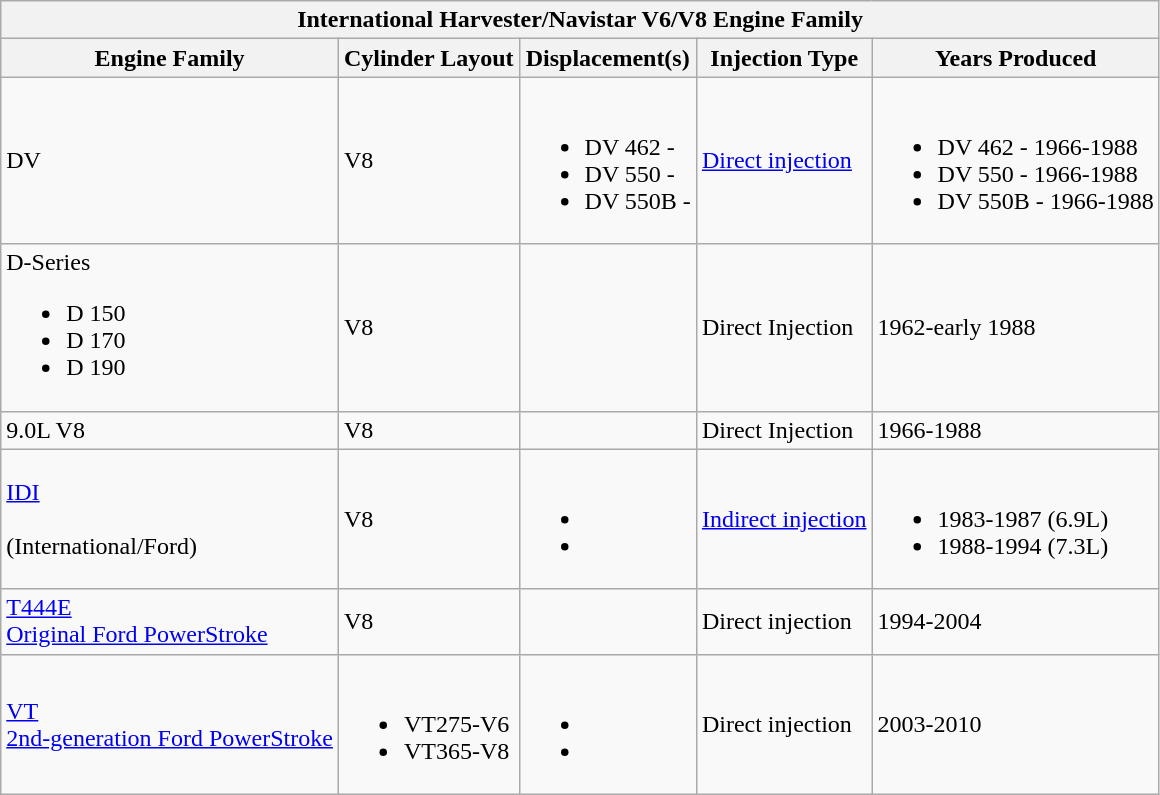<table class="wikitable" border="1">
<tr>
<th colspan=5>International Harvester/Navistar V6/V8 Engine Family</th>
</tr>
<tr>
<th>Engine Family</th>
<th>Cylinder Layout</th>
<th>Displacement(s)</th>
<th>Injection Type</th>
<th>Years Produced</th>
</tr>
<tr>
<td>DV</td>
<td>V8</td>
<td><br><ul><li>DV 462 - </li><li>DV 550 - </li><li>DV 550B - </li></ul></td>
<td><a href='#'>Direct injection</a></td>
<td><br><ul><li>DV 462 - 1966-1988</li><li>DV 550 - 1966-1988</li><li>DV 550B - 1966-1988</li></ul></td>
</tr>
<tr>
<td>D-Series<br><ul><li>D 150</li><li>D 170</li><li>D 190</li></ul></td>
<td>V8</td>
<td></td>
<td>Direct Injection</td>
<td>1962-early 1988</td>
</tr>
<tr>
<td>9.0L V8</td>
<td>V8</td>
<td></td>
<td>Direct Injection</td>
<td>1966-1988</td>
</tr>
<tr>
<td><a href='#'>IDI</a><br><br>(International/Ford)</td>
<td>V8</td>
<td><br><ul><li></li><li></li></ul></td>
<td><a href='#'>Indirect injection</a></td>
<td><br><ul><li>1983-1987 (6.9L)</li><li>1988-1994 (7.3L)</li></ul></td>
</tr>
<tr>
<td><a href='#'>T444E<br>
Original Ford PowerStroke</a></td>
<td>V8</td>
<td></td>
<td>Direct injection</td>
<td>1994-2004</td>
</tr>
<tr>
<td><a href='#'>VT<br>
2nd-generation Ford PowerStroke</a></td>
<td><br><ul><li>VT275-V6</li><li>VT365-V8</li></ul></td>
<td><br><ul><li></li><li></li></ul></td>
<td>Direct injection</td>
<td>2003-2010</td>
</tr>
</table>
